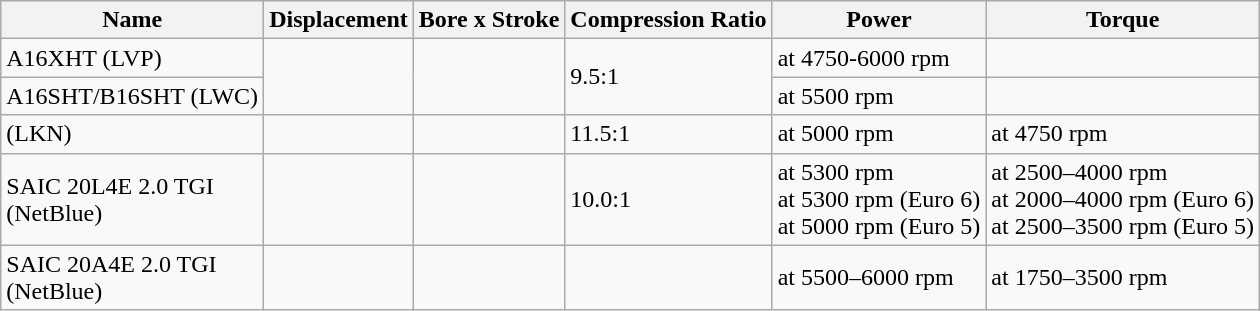<table class=wikitable>
<tr>
<th>Name</th>
<th>Displacement</th>
<th>Bore x Stroke</th>
<th>Compression Ratio</th>
<th>Power</th>
<th>Torque</th>
</tr>
<tr>
<td>A16XHT (LVP)</td>
<td rowspan=2></td>
<td rowspan=2></td>
<td rowspan=2>9.5:1</td>
<td> at 4750-6000 rpm</td>
<td></td>
</tr>
<tr>
<td>A16SHT/B16SHT (LWC)</td>
<td> at 5500 rpm</td>
<td></td>
</tr>
<tr>
<td>(LKN)</td>
<td></td>
<td></td>
<td>11.5:1</td>
<td> at 5000 rpm</td>
<td> at 4750 rpm</td>
</tr>
<tr>
<td>SAIC 20L4E 2.0 TGI <br>(NetBlue)</td>
<td></td>
<td></td>
<td>10.0:1</td>
<td> at 5300 rpm<br> at 5300 rpm (Euro 6)<br> at 5000 rpm (Euro 5)</td>
<td> at 2500–4000 rpm<br> at 2000–4000 rpm (Euro 6)<br> at 2500–3500 rpm (Euro 5)</td>
</tr>
<tr>
<td>SAIC 20A4E 2.0 TGI <br>(NetBlue)</td>
<td></td>
<td></td>
<td></td>
<td> at 5500–6000 rpm</td>
<td> at 1750–3500 rpm</td>
</tr>
</table>
